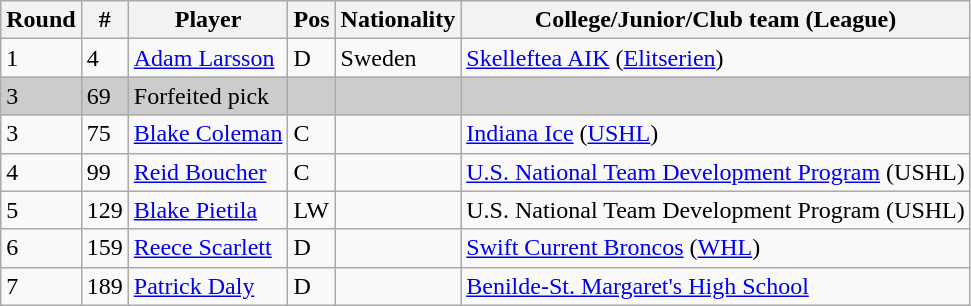<table class="wikitable">
<tr>
<th>Round</th>
<th>#</th>
<th>Player</th>
<th>Pos</th>
<th>Nationality</th>
<th>College/Junior/Club team (League)</th>
</tr>
<tr>
<td>1</td>
<td>4</td>
<td><a href='#'>Adam Larsson</a></td>
<td>D</td>
<td> Sweden</td>
<td><a href='#'>Skelleftea AIK</a> (<a href='#'>Elitserien</a>)</td>
</tr>
<tr style="background:#ccc;">
<td>3</td>
<td>69</td>
<td>Forfeited pick</td>
<td></td>
<td></td>
<td></td>
</tr>
<tr>
<td>3</td>
<td>75</td>
<td><a href='#'>Blake Coleman</a></td>
<td>C</td>
<td></td>
<td><a href='#'>Indiana Ice</a> (<a href='#'>USHL</a>)</td>
</tr>
<tr>
<td>4</td>
<td>99</td>
<td><a href='#'>Reid Boucher</a></td>
<td>C</td>
<td></td>
<td><a href='#'>U.S. National Team Development Program</a> (USHL)</td>
</tr>
<tr>
<td>5</td>
<td>129</td>
<td><a href='#'>Blake Pietila</a></td>
<td>LW</td>
<td></td>
<td>U.S. National Team Development Program (USHL)</td>
</tr>
<tr>
<td>6</td>
<td>159</td>
<td><a href='#'>Reece Scarlett</a></td>
<td>D</td>
<td></td>
<td><a href='#'>Swift Current Broncos</a> (<a href='#'>WHL</a>)</td>
</tr>
<tr>
<td>7</td>
<td>189</td>
<td><a href='#'>Patrick Daly</a></td>
<td>D</td>
<td></td>
<td><a href='#'>Benilde-St. Margaret's High School</a></td>
</tr>
</table>
